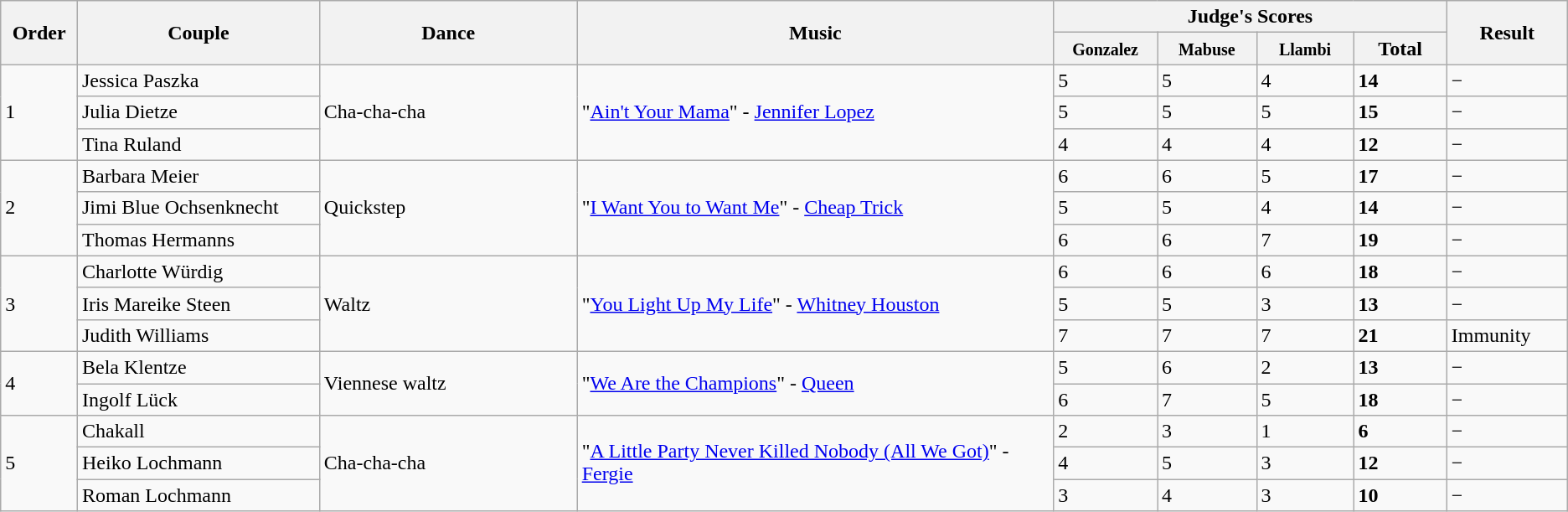<table class="wikitable sortable center">
<tr>
<th rowspan="2" style="width: 4em">Order</th>
<th rowspan="2" style="width: 17em">Couple</th>
<th rowspan="2" style="width: 20em">Dance</th>
<th rowspan="2" style="width: 40em">Music</th>
<th colspan="4">Judge's Scores</th>
<th rowspan="2" style="width: 7em">Result</th>
</tr>
<tr>
<th style="width: 6em"><small> Gonzalez</small></th>
<th style="width: 6em"><small> Mabuse</small></th>
<th style="width: 6em"><small> Llambi</small></th>
<th style="width: 6em">Total</th>
</tr>
<tr>
<td rowspan=3>1</td>
<td>Jessica Paszka</td>
<td rowspan=3>Cha-cha-cha</td>
<td rowspan=3>"<a href='#'>Ain't Your Mama</a>" - <a href='#'>Jennifer Lopez</a></td>
<td>5</td>
<td>5</td>
<td>4</td>
<td><strong>14</strong></td>
<td>−</td>
</tr>
<tr>
<td>Julia Dietze</td>
<td>5</td>
<td>5</td>
<td>5</td>
<td><strong>15</strong></td>
<td>−</td>
</tr>
<tr>
<td>Tina Ruland</td>
<td>4</td>
<td>4</td>
<td>4</td>
<td><strong>12</strong></td>
<td>−</td>
</tr>
<tr>
<td rowspan=3>2</td>
<td>Barbara Meier</td>
<td rowspan=3>Quickstep</td>
<td rowspan=3>"<a href='#'>I Want You to Want Me</a>" - <a href='#'>Cheap Trick</a></td>
<td>6</td>
<td>6</td>
<td>5</td>
<td><strong>17</strong></td>
<td>−</td>
</tr>
<tr>
<td>Jimi Blue Ochsenknecht</td>
<td>5</td>
<td>5</td>
<td>4</td>
<td><strong>14</strong></td>
<td>−</td>
</tr>
<tr>
<td>Thomas Hermanns</td>
<td>6</td>
<td>6</td>
<td>7</td>
<td><strong>19</strong></td>
<td>−</td>
</tr>
<tr>
<td rowspan=3>3</td>
<td>Charlotte Würdig</td>
<td rowspan=3>Waltz</td>
<td rowspan=3>"<a href='#'>You Light Up My Life</a>" - <a href='#'>Whitney Houston</a></td>
<td>6</td>
<td>6</td>
<td>6</td>
<td><strong>18</strong></td>
<td>−</td>
</tr>
<tr>
<td>Iris Mareike Steen</td>
<td>5</td>
<td>5</td>
<td>3</td>
<td><strong>13</strong></td>
<td>−</td>
</tr>
<tr>
<td>Judith Williams</td>
<td>7</td>
<td>7</td>
<td>7</td>
<td><strong>21</strong></td>
<td>Immunity</td>
</tr>
<tr>
<td rowspan=2>4</td>
<td>Bela Klentze</td>
<td rowspan=2>Viennese waltz</td>
<td rowspan=2>"<a href='#'>We Are the Champions</a>" - <a href='#'>Queen</a></td>
<td>5</td>
<td>6</td>
<td>2</td>
<td><strong>13</strong></td>
<td>−</td>
</tr>
<tr>
<td>Ingolf Lück</td>
<td>6</td>
<td>7</td>
<td>5</td>
<td><strong>18</strong></td>
<td>−</td>
</tr>
<tr>
<td rowspan=3>5</td>
<td>Chakall</td>
<td rowspan=3>Cha-cha-cha</td>
<td rowspan=3>"<a href='#'>A Little Party Never Killed Nobody (All We Got)</a>" - <a href='#'>Fergie</a></td>
<td>2</td>
<td>3</td>
<td>1</td>
<td><strong>6</strong></td>
<td>−</td>
</tr>
<tr>
<td>Heiko Lochmann</td>
<td>4</td>
<td>5</td>
<td>3</td>
<td><strong>12</strong></td>
<td>−</td>
</tr>
<tr>
<td>Roman Lochmann</td>
<td>3</td>
<td>4</td>
<td>3</td>
<td><strong>10</strong></td>
<td>−</td>
</tr>
</table>
